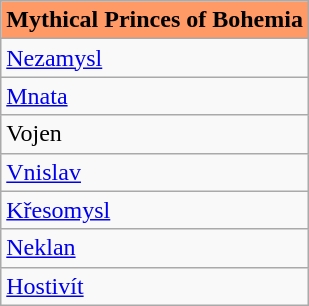<table class="wikitable">
<tr>
<th colspan="2" style="background-color:#ff9966;">Mythical Princes of Bohemia</th>
</tr>
<tr>
<td><a href='#'>Nezamysl</a></td>
</tr>
<tr>
<td><a href='#'>Mnata</a></td>
</tr>
<tr>
<td>Vojen</td>
</tr>
<tr>
<td><a href='#'>Vnislav</a></td>
</tr>
<tr>
<td><a href='#'>Křesomysl</a></td>
</tr>
<tr>
<td><a href='#'>Neklan</a></td>
</tr>
<tr>
<td><a href='#'>Hostivít</a></td>
</tr>
</table>
